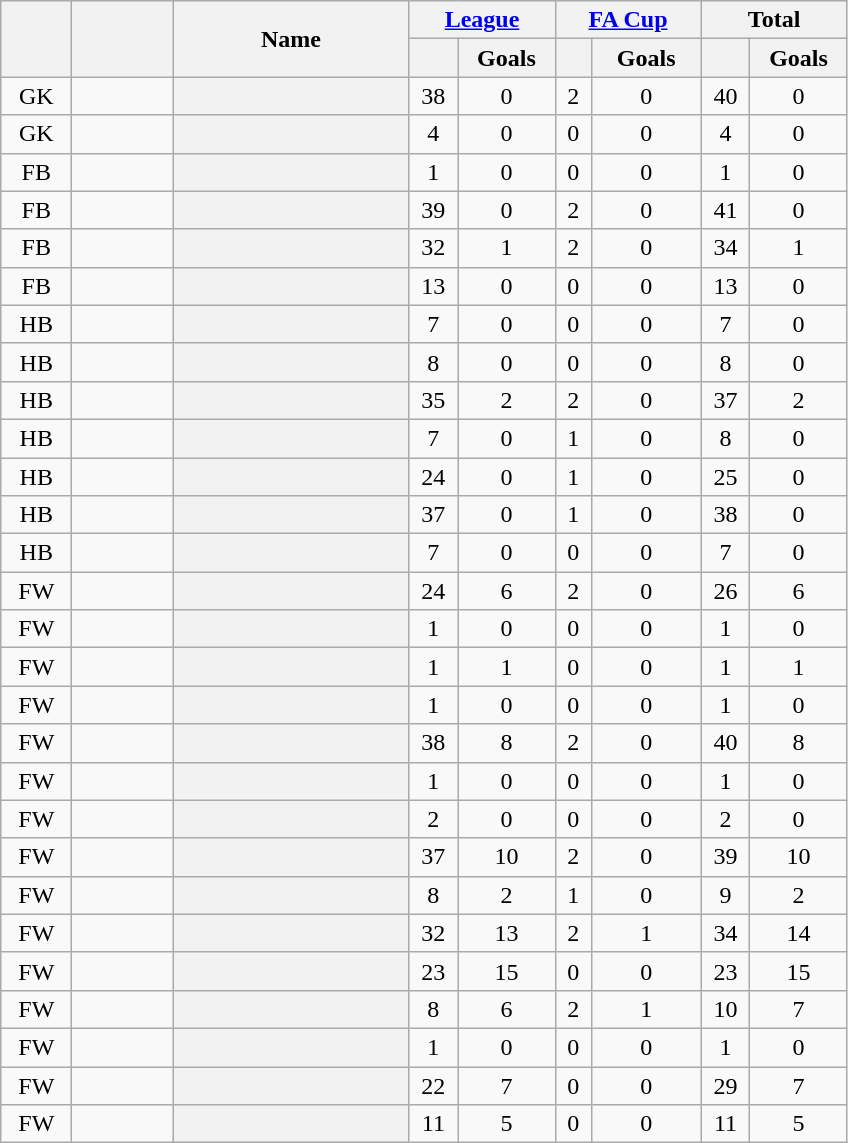<table class="wikitable sortable plainrowheaders" style="text-align:center;">
<tr>
<th rowspan="2" scope="col" width="40"></th>
<th rowspan="2" scope="col" width="60"></th>
<th rowspan="2" scope="col" width="150" scope=col>Name</th>
<th colspan="2" width="90"><a href='#'>League</a></th>
<th colspan="2" width="90"><a href='#'>FA Cup</a></th>
<th colspan="2" width="90">Total</th>
</tr>
<tr>
<th scope="col"></th>
<th scope="col">Goals</th>
<th scope="col"></th>
<th scope="col">Goals</th>
<th scope="col"></th>
<th scope="col">Goals</th>
</tr>
<tr>
<td data-sort-value=1>GK</td>
<td></td>
<th scope="row"></th>
<td>38</td>
<td>0</td>
<td>2</td>
<td>0</td>
<td>40</td>
<td>0</td>
</tr>
<tr>
<td data-sort-value=1>GK</td>
<td></td>
<th scope="row"></th>
<td>4</td>
<td>0</td>
<td>0</td>
<td>0</td>
<td>4</td>
<td>0</td>
</tr>
<tr>
<td data-sort-value=2>FB</td>
<td></td>
<th scope="row"></th>
<td>1</td>
<td>0</td>
<td>0</td>
<td>0</td>
<td>1</td>
<td>0</td>
</tr>
<tr>
<td data-sort-value=2>FB</td>
<td></td>
<th scope="row"></th>
<td>39</td>
<td>0</td>
<td>2</td>
<td>0</td>
<td>41</td>
<td>0</td>
</tr>
<tr>
<td data-sort-value=2>FB</td>
<td></td>
<th scope="row"></th>
<td>32</td>
<td>1</td>
<td>2</td>
<td>0</td>
<td>34</td>
<td>1</td>
</tr>
<tr>
<td data-sort-value=2>FB</td>
<td></td>
<th scope="row"></th>
<td>13</td>
<td>0</td>
<td>0</td>
<td>0</td>
<td>13</td>
<td>0</td>
</tr>
<tr>
<td data-sort-value=3>HB</td>
<td></td>
<th scope="row"></th>
<td>7</td>
<td>0</td>
<td>0</td>
<td>0</td>
<td>7</td>
<td>0</td>
</tr>
<tr>
<td data-sort-value=3>HB</td>
<td></td>
<th scope="row"></th>
<td>8</td>
<td>0</td>
<td>0</td>
<td>0</td>
<td>8</td>
<td>0</td>
</tr>
<tr>
<td data-sort-value=3>HB</td>
<td></td>
<th scope="row"></th>
<td>35</td>
<td>2</td>
<td>2</td>
<td>0</td>
<td>37</td>
<td>2</td>
</tr>
<tr>
<td data-sort-value=3>HB</td>
<td></td>
<th scope="row"></th>
<td>7</td>
<td>0</td>
<td>1</td>
<td>0</td>
<td>8</td>
<td>0</td>
</tr>
<tr>
<td data-sort-value=3>HB</td>
<td></td>
<th scope="row"></th>
<td>24</td>
<td>0</td>
<td>1</td>
<td>0</td>
<td>25</td>
<td>0</td>
</tr>
<tr>
<td data-sort-value=3>HB</td>
<td></td>
<th scope="row"></th>
<td>37</td>
<td>0</td>
<td>1</td>
<td>0</td>
<td>38</td>
<td>0</td>
</tr>
<tr>
<td data-sort-value=3>HB</td>
<td></td>
<th scope="row"></th>
<td>7</td>
<td>0</td>
<td>0</td>
<td>0</td>
<td>7</td>
<td>0</td>
</tr>
<tr>
<td data-sort-value=4>FW</td>
<td></td>
<th scope="row"></th>
<td>24</td>
<td>6</td>
<td>2</td>
<td>0</td>
<td>26</td>
<td>6</td>
</tr>
<tr>
<td data-sort-value=4>FW</td>
<td></td>
<th scope="row"></th>
<td>1</td>
<td>0</td>
<td>0</td>
<td>0</td>
<td>1</td>
<td>0</td>
</tr>
<tr>
<td data-sort-value=4>FW</td>
<td></td>
<th scope="row"></th>
<td>1</td>
<td>1</td>
<td>0</td>
<td>0</td>
<td>1</td>
<td>1</td>
</tr>
<tr>
<td data-sort-value=4>FW</td>
<td></td>
<th scope="row"></th>
<td>1</td>
<td>0</td>
<td>0</td>
<td>0</td>
<td>1</td>
<td>0</td>
</tr>
<tr>
<td data-sort-value=4>FW</td>
<td></td>
<th scope="row"></th>
<td>38</td>
<td>8</td>
<td>2</td>
<td>0</td>
<td>40</td>
<td>8</td>
</tr>
<tr>
<td data-sort-value=4>FW</td>
<td></td>
<th scope="row"></th>
<td>1</td>
<td>0</td>
<td>0</td>
<td>0</td>
<td>1</td>
<td>0</td>
</tr>
<tr>
<td data-sort-value=4>FW</td>
<td></td>
<th scope="row"></th>
<td>2</td>
<td>0</td>
<td>0</td>
<td>0</td>
<td>2</td>
<td>0</td>
</tr>
<tr>
<td data-sort-value=4>FW</td>
<td></td>
<th scope="row"></th>
<td>37</td>
<td>10</td>
<td>2</td>
<td>0</td>
<td>39</td>
<td>10</td>
</tr>
<tr>
<td data-sort-value=4>FW</td>
<td></td>
<th scope="row"></th>
<td>8</td>
<td>2</td>
<td>1</td>
<td>0</td>
<td>9</td>
<td>2</td>
</tr>
<tr>
<td data-sort-value=4>FW</td>
<td></td>
<th scope="row"></th>
<td>32</td>
<td>13</td>
<td>2</td>
<td>1</td>
<td>34</td>
<td>14</td>
</tr>
<tr>
<td data-sort-value=4>FW</td>
<td></td>
<th scope="row"> </th>
<td>23</td>
<td>15</td>
<td>0</td>
<td>0</td>
<td>23</td>
<td>15</td>
</tr>
<tr>
<td data-sort-value=4>FW</td>
<td></td>
<th scope="row"></th>
<td>8</td>
<td>6</td>
<td>2</td>
<td>1</td>
<td>10</td>
<td>7</td>
</tr>
<tr>
<td data-sort-value=4>FW</td>
<td></td>
<th scope="row"></th>
<td>1</td>
<td>0</td>
<td>0</td>
<td>0</td>
<td>1</td>
<td>0</td>
</tr>
<tr>
<td data-sort-value=4>FW</td>
<td></td>
<th scope="row"></th>
<td>22</td>
<td>7</td>
<td>0</td>
<td>0</td>
<td>29</td>
<td>7</td>
</tr>
<tr>
<td data-sort-value=4>FW</td>
<td></td>
<th scope="row"></th>
<td>11</td>
<td>5</td>
<td>0</td>
<td>0</td>
<td>11</td>
<td>5</td>
</tr>
</table>
